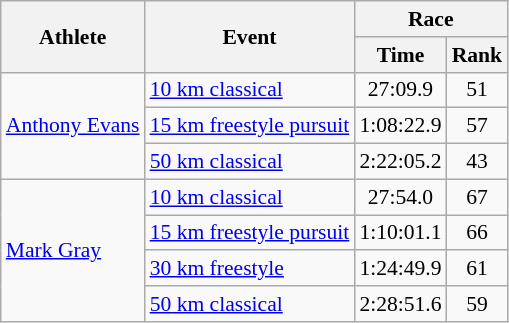<table class="wikitable" style="font-size:90%">
<tr>
<th rowspan="2">Athlete</th>
<th rowspan="2">Event</th>
<th colspan="2">Race</th>
</tr>
<tr>
<th>Time</th>
<th>Rank</th>
</tr>
<tr align="center">
<td align="left" rowspan=3><a href='#'>Anthony Evans</a></td>
<td align="left"><a href='#'>10 km classical</a></td>
<td>27:09.9</td>
<td>51</td>
</tr>
<tr align="center">
<td align="left"><a href='#'>15 km freestyle pursuit</a></td>
<td>1:08:22.9</td>
<td>57</td>
</tr>
<tr align="center">
<td align="left"><a href='#'>50 km classical</a></td>
<td>2:22:05.2</td>
<td>43</td>
</tr>
<tr align="center">
<td align="left" rowspan=4><a href='#'>Mark Gray</a></td>
<td align="left"><a href='#'>10 km classical</a></td>
<td>27:54.0</td>
<td>67</td>
</tr>
<tr align="center">
<td align="left"><a href='#'>15 km freestyle pursuit</a></td>
<td>1:10:01.1</td>
<td>66</td>
</tr>
<tr align="center">
<td align="left"><a href='#'>30 km freestyle</a></td>
<td>1:24:49.9</td>
<td>61</td>
</tr>
<tr align="center">
<td align="left"><a href='#'>50 km classical</a></td>
<td>2:28:51.6</td>
<td>59</td>
</tr>
</table>
